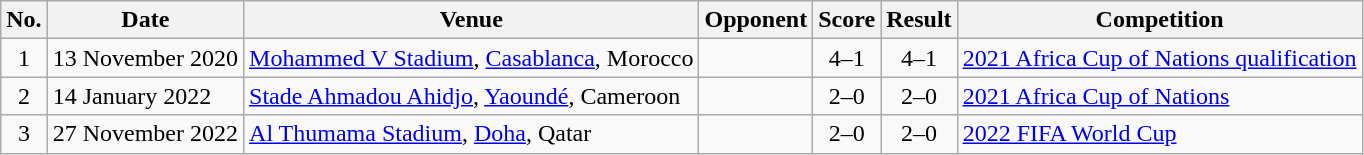<table class="wikitable sortable">
<tr>
<th scope="col">No.</th>
<th scope="col">Date</th>
<th scope="col">Venue</th>
<th scope="col">Opponent</th>
<th scope="col">Score</th>
<th scope="col">Result</th>
<th scope="col">Competition</th>
</tr>
<tr>
<td align="center">1</td>
<td>13 November 2020</td>
<td><a href='#'>Mohammed V Stadium</a>, <a href='#'>Casablanca</a>, Morocco</td>
<td></td>
<td align="center">4–1</td>
<td align="center">4–1</td>
<td><a href='#'>2021 Africa Cup of Nations qualification</a></td>
</tr>
<tr>
<td align="center">2</td>
<td>14 January 2022</td>
<td><a href='#'>Stade Ahmadou Ahidjo</a>, <a href='#'>Yaoundé</a>, Cameroon</td>
<td></td>
<td align="center">2–0</td>
<td align="center">2–0</td>
<td><a href='#'>2021 Africa Cup of Nations</a></td>
</tr>
<tr>
<td align="center">3</td>
<td>27 November 2022</td>
<td><a href='#'>Al Thumama Stadium</a>, <a href='#'>Doha</a>, Qatar</td>
<td></td>
<td align="center">2–0</td>
<td align="center">2–0</td>
<td><a href='#'>2022 FIFA World Cup</a></td>
</tr>
</table>
